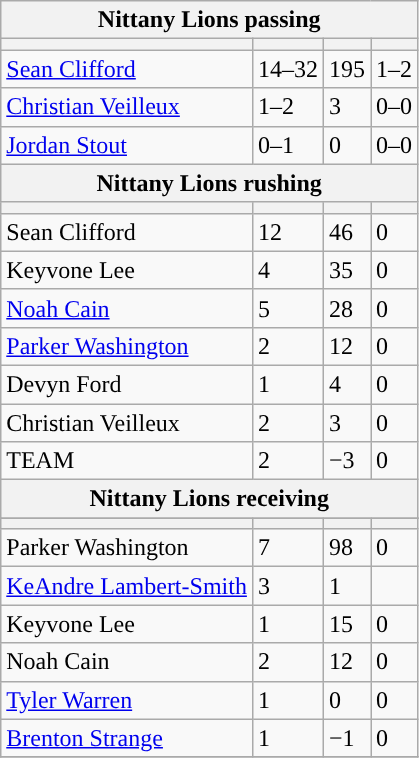<table class="wikitable plainrowheaders">
<tr>
<th colspan="6">Nittany Lions passing</th>
</tr>
<tr>
<th scope="col"></th>
<th scope="col"></th>
<th scope="col"></th>
<th scope="col"></th>
</tr>
<tr>
<td><a href='#'>Sean Clifford</a></td>
<td>14–32</td>
<td>195</td>
<td>1–2</td>
</tr>
<tr>
<td><a href='#'>Christian Veilleux</a></td>
<td>1–2</td>
<td>3</td>
<td>0–0</td>
</tr>
<tr>
<td><a href='#'>Jordan Stout</a></td>
<td>0–1</td>
<td>0</td>
<td>0–0</td>
</tr>
<tr>
<th colspan="6">Nittany Lions rushing</th>
</tr>
<tr>
<th scope="col"></th>
<th scope="col"></th>
<th scope="col"></th>
<th scope="col"></th>
</tr>
<tr>
<td>Sean Clifford</td>
<td>12</td>
<td>46</td>
<td>0</td>
</tr>
<tr>
<td>Keyvone Lee</td>
<td>4</td>
<td>35</td>
<td>0</td>
</tr>
<tr>
<td><a href='#'>Noah Cain</a></td>
<td>5</td>
<td>28</td>
<td>0</td>
</tr>
<tr>
<td><a href='#'>Parker Washington</a></td>
<td>2</td>
<td>12</td>
<td>0</td>
</tr>
<tr>
<td>Devyn Ford</td>
<td>1</td>
<td>4</td>
<td>0</td>
</tr>
<tr>
<td>Christian Veilleux</td>
<td>2</td>
<td>3</td>
<td>0</td>
</tr>
<tr>
<td>TEAM</td>
<td>2</td>
<td>−3</td>
<td>0</td>
</tr>
<tr>
<th colspan="6">Nittany Lions receiving</th>
</tr>
<tr>
</tr>
<tr>
<th scope="col"></th>
<th scope="col"></th>
<th scope="col"></th>
<th scope="col"></th>
</tr>
<tr>
<td>Parker Washington</td>
<td>7</td>
<td>98</td>
<td>0</td>
</tr>
<tr>
<td><a href='#'>KeAndre Lambert-Smith</a></td>
<td>3</td>
<td 74>1</td>
</tr>
<tr>
<td>Keyvone Lee</td>
<td>1</td>
<td>15</td>
<td>0</td>
</tr>
<tr>
<td>Noah Cain</td>
<td>2</td>
<td>12</td>
<td>0</td>
</tr>
<tr>
<td><a href='#'>Tyler Warren</a></td>
<td>1</td>
<td>0</td>
<td>0</td>
</tr>
<tr>
<td><a href='#'>Brenton Strange</a></td>
<td>1</td>
<td>−1</td>
<td>0</td>
</tr>
<tr>
</tr>
</table>
